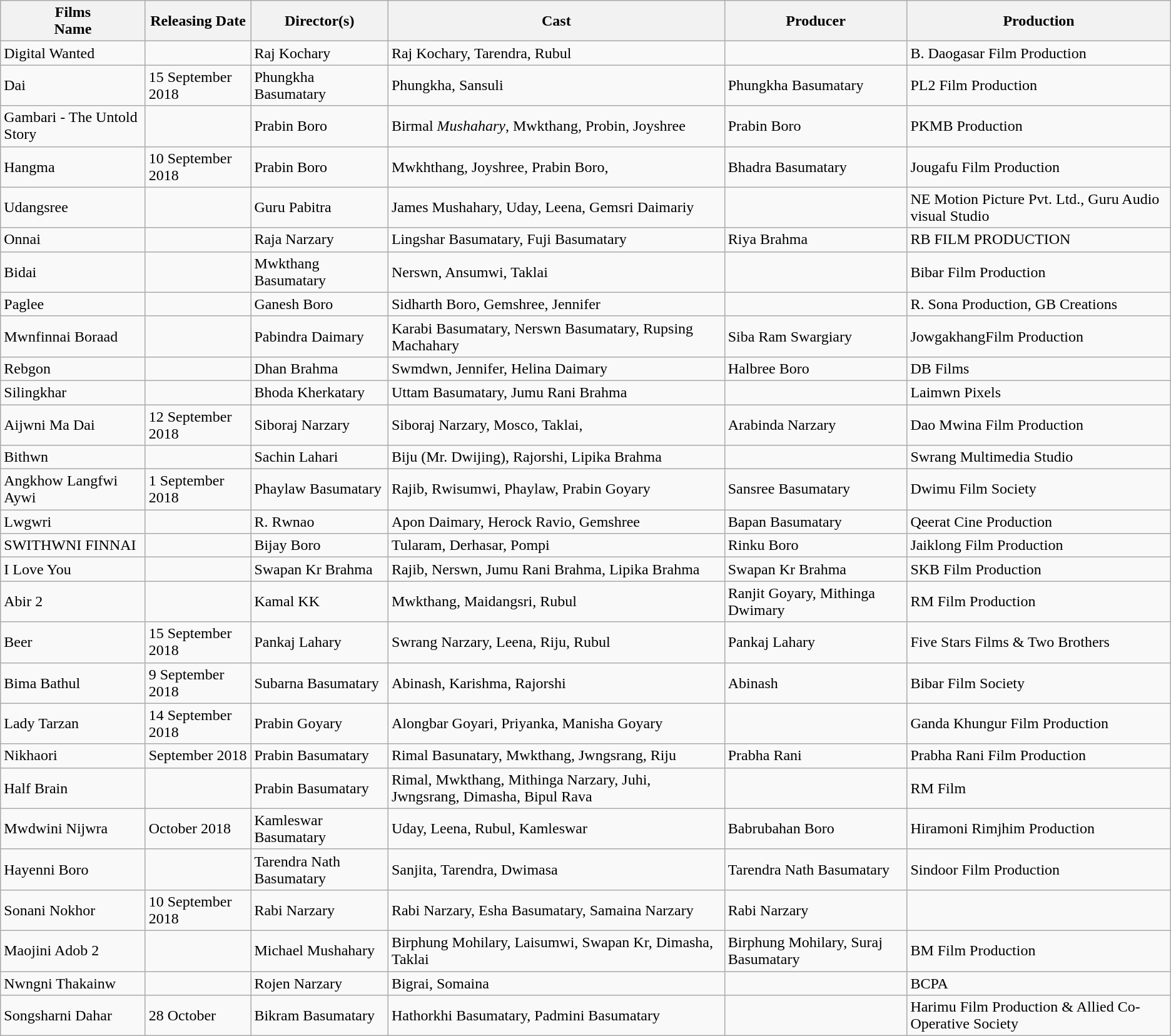<table class="wikitable sortable">
<tr>
<th>Films<br>Name</th>
<th>Releasing Date</th>
<th>Director(s)</th>
<th>Cast</th>
<th>Producer</th>
<th>Production</th>
</tr>
<tr>
<td>Digital Wanted</td>
<td></td>
<td>Raj Kochary</td>
<td>Raj Kochary, Tarendra, Rubul</td>
<td></td>
<td>B. Daogasar Film Production</td>
</tr>
<tr>
<td>Dai</td>
<td>15 September 2018</td>
<td>Phungkha Basumatary</td>
<td>Phungkha, Sansuli</td>
<td>Phungkha Basumatary</td>
<td>PL2 Film Production</td>
</tr>
<tr>
<td>Gambari - The Untold Story</td>
<td></td>
<td>Prabin Boro</td>
<td>Birmal <em>Mushahary</em>, Mwkthang, Probin, Joyshree</td>
<td>Prabin Boro</td>
<td>PKMB Production</td>
</tr>
<tr>
<td>Hangma</td>
<td>10 September 2018</td>
<td>Prabin Boro</td>
<td>Mwkhthang, Joyshree, Prabin Boro,</td>
<td>Bhadra Basumatary</td>
<td>Jougafu Film Production</td>
</tr>
<tr>
<td>Udangsree</td>
<td></td>
<td>Guru Pabitra</td>
<td>James Mushahary, Uday, Leena,  Gemsri Daimariy</td>
<td></td>
<td>NE Motion Picture Pvt. Ltd., Guru Audio visual Studio</td>
</tr>
<tr>
<td>Onnai</td>
<td></td>
<td>Raja Narzary</td>
<td>Lingshar Basumatary, Fuji Basumatary</td>
<td>Riya Brahma</td>
<td>RB FILM PRODUCTION</td>
</tr>
<tr>
<td>Bidai</td>
<td></td>
<td>Mwkthang Basumatary</td>
<td>Nerswn, Ansumwi, Taklai</td>
<td></td>
<td>Bibar Film Production</td>
</tr>
<tr>
<td>Paglee</td>
<td></td>
<td>Ganesh Boro</td>
<td>Sidharth Boro, Gemshree, Jennifer</td>
<td></td>
<td>R. Sona Production, GB Creations</td>
</tr>
<tr>
<td>Mwnfinnai Boraad</td>
<td></td>
<td>Pabindra Daimary</td>
<td>Karabi Basumatary, Nerswn Basumatary, Rupsing Machahary</td>
<td>Siba Ram Swargiary</td>
<td>JowgakhangFilm Production</td>
</tr>
<tr>
<td>Rebgon</td>
<td></td>
<td>Dhan Brahma</td>
<td>Swmdwn, Jennifer, Helina Daimary</td>
<td>Halbree Boro</td>
<td>DB Films</td>
</tr>
<tr>
<td>Silingkhar</td>
<td></td>
<td>Bhoda Kherkatary</td>
<td>Uttam Basumatary, Jumu Rani Brahma</td>
<td></td>
<td>Laimwn Pixels</td>
</tr>
<tr>
<td>Aijwni Ma Dai</td>
<td>12 September 2018</td>
<td>Siboraj Narzary</td>
<td>Siboraj Narzary, Mosco, Taklai,</td>
<td>Arabinda Narzary</td>
<td>Dao Mwina Film Production</td>
</tr>
<tr>
<td>Bithwn</td>
<td></td>
<td>Sachin Lahari</td>
<td>Biju (Mr. Dwijing), Rajorshi, Lipika Brahma</td>
<td></td>
<td>Swrang Multimedia Studio</td>
</tr>
<tr>
<td>Angkhow Langfwi Aywi</td>
<td>1 September 2018</td>
<td>Phaylaw Basumatary</td>
<td>Rajib, Rwisumwi, Phaylaw, Prabin Goyary</td>
<td>Sansree Basumatary</td>
<td>Dwimu Film Society</td>
</tr>
<tr>
<td>Lwgwri</td>
<td></td>
<td>R. Rwnao</td>
<td>Apon Daimary, Herock Ravio, Gemshree</td>
<td>Bapan Basumatary</td>
<td>Qeerat Cine Production</td>
</tr>
<tr>
<td>SWITHWNI FINNAI</td>
<td></td>
<td>Bijay Boro</td>
<td>Tularam, Derhasar, Pompi</td>
<td>Rinku Boro</td>
<td>Jaiklong Film Production</td>
</tr>
<tr>
<td>I Love You</td>
<td></td>
<td>Swapan Kr Brahma</td>
<td>Rajib, Nerswn, Jumu Rani Brahma, Lipika Brahma</td>
<td>Swapan Kr Brahma</td>
<td>SKB Film Production</td>
</tr>
<tr>
<td>Abir 2</td>
<td></td>
<td>Kamal KK</td>
<td>Mwkthang, Maidangsri, Rubul</td>
<td>Ranjit Goyary, Mithinga Dwimary</td>
<td>RM Film Production</td>
</tr>
<tr>
<td>Beer</td>
<td>15 September 2018</td>
<td>Pankaj Lahary</td>
<td>Swrang Narzary, Leena, Riju, Rubul</td>
<td>Pankaj Lahary</td>
<td>Five Stars Films & Two Brothers</td>
</tr>
<tr>
<td>Bima Bathul</td>
<td>9 September 2018</td>
<td>Subarna Basumatary</td>
<td>Abinash, Karishma, Rajorshi</td>
<td>Abinash</td>
<td>Bibar Film Society</td>
</tr>
<tr>
<td>Lady Tarzan</td>
<td>14 September 2018</td>
<td>Prabin Goyary</td>
<td>Alongbar Goyari, Priyanka, Manisha Goyary</td>
<td></td>
<td>Ganda Khungur Film Production</td>
</tr>
<tr>
<td>Nikhaori</td>
<td>September 2018</td>
<td>Prabin Basumatary</td>
<td>Rimal Basunatary, Mwkthang,  Jwngsrang, Riju</td>
<td>Prabha Rani</td>
<td>Prabha Rani Film Production</td>
</tr>
<tr>
<td>Half Brain</td>
<td></td>
<td>Prabin Basumatary</td>
<td>Rimal, Mwkthang, Mithinga Narzary, Juhi, Jwngsrang, Dimasha, Bipul Rava</td>
<td></td>
<td>RM Film</td>
</tr>
<tr>
<td>Mwdwini Nijwra</td>
<td>October 2018</td>
<td>Kamleswar Basumatary</td>
<td>Uday, Leena, Rubul, Kamleswar</td>
<td>Babrubahan Boro</td>
<td>Hiramoni Rimjhim Production</td>
</tr>
<tr>
<td>Hayenni Boro</td>
<td></td>
<td>Tarendra Nath Basumatary</td>
<td>Sanjita, Tarendra, Dwimasa</td>
<td>Tarendra Nath Basumatary</td>
<td>Sindoor Film Production</td>
</tr>
<tr>
<td>Sonani Nokhor</td>
<td>10 September 2018</td>
<td>Rabi Narzary</td>
<td>Rabi Narzary, Esha Basumatary, Samaina Narzary</td>
<td>Rabi Narzary</td>
<td></td>
</tr>
<tr>
<td>Maojini Adob 2</td>
<td></td>
<td>Michael Mushahary</td>
<td>Birphung Mohilary, Laisumwi, Swapan Kr, Dimasha, Taklai</td>
<td>Birphung Mohilary, Suraj Basumatary</td>
<td>BM Film Production</td>
</tr>
<tr>
<td>Nwngni Thakainw</td>
<td></td>
<td>Rojen Narzary</td>
<td>Bigrai, Somaina</td>
<td></td>
<td>BCPA</td>
</tr>
<tr>
<td>Songsharni Dahar</td>
<td>28 October</td>
<td>Bikram Basumatary</td>
<td>Hathorkhi Basumatary, Padmini Basumatary</td>
<td></td>
<td>Harimu Film Production & Allied Co-Operative Society</td>
</tr>
</table>
